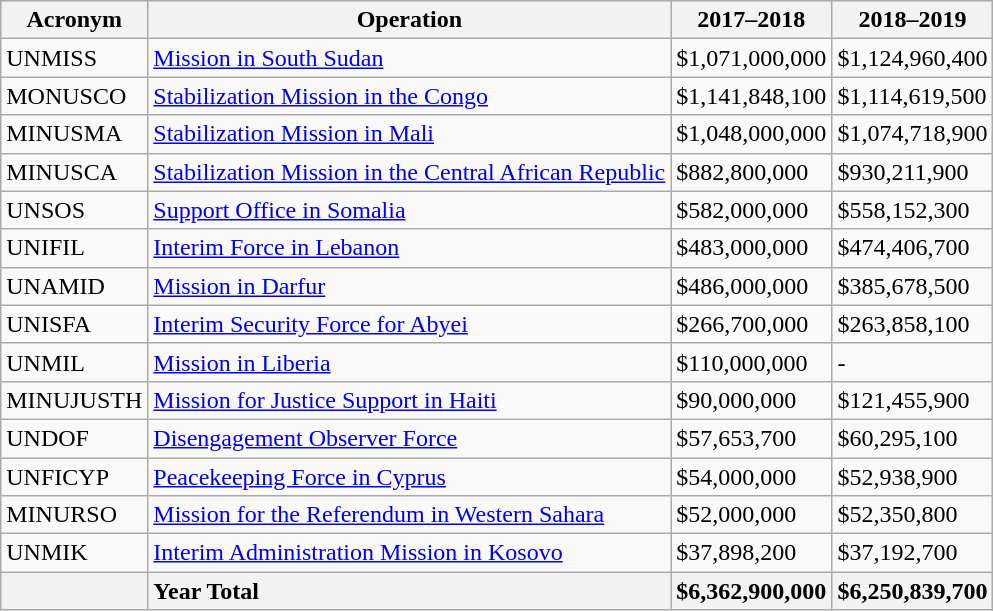<table class="wikitable sortable">
<tr>
<th>Acronym</th>
<th class="unsortable">Operation</th>
<th>2017–2018</th>
<th>2018–2019</th>
</tr>
<tr>
<td>UNMISS</td>
<td><a href='#'>Mission in South Sudan</a></td>
<td>$1,071,000,000</td>
<td>$1,124,960,400</td>
</tr>
<tr>
<td>MONUSCO</td>
<td><a href='#'>Stabilization Mission in the Congo</a></td>
<td>$1,141,848,100</td>
<td>$1,114,619,500</td>
</tr>
<tr>
<td>MINUSMA</td>
<td><a href='#'>Stabilization Mission in Mali</a></td>
<td>$1,048,000,000</td>
<td>$1,074,718,900</td>
</tr>
<tr>
<td>MINUSCA</td>
<td><a href='#'>Stabilization Mission in the Central African Republic</a></td>
<td>$882,800,000</td>
<td>$930,211,900</td>
</tr>
<tr>
<td>UNSOS</td>
<td><a href='#'>Support Office in Somalia</a></td>
<td>$582,000,000</td>
<td>$558,152,300</td>
</tr>
<tr>
<td>UNIFIL</td>
<td><a href='#'>Interim Force in Lebanon</a></td>
<td>$483,000,000</td>
<td>$474,406,700</td>
</tr>
<tr>
<td>UNAMID</td>
<td><a href='#'>Mission in Darfur</a></td>
<td>$486,000,000</td>
<td>$385,678,500</td>
</tr>
<tr>
<td>UNISFA</td>
<td><a href='#'>Interim Security Force for Abyei</a></td>
<td>$266,700,000</td>
<td>$263,858,100</td>
</tr>
<tr>
<td>UNMIL</td>
<td><a href='#'>Mission in Liberia</a></td>
<td>$110,000,000</td>
<td>-</td>
</tr>
<tr>
<td>MINUJUSTH</td>
<td><a href='#'>Mission for Justice Support in Haiti</a></td>
<td>$90,000,000</td>
<td>$121,455,900</td>
</tr>
<tr>
<td>UNDOF</td>
<td><a href='#'>Disengagement Observer Force</a></td>
<td>$57,653,700</td>
<td>$60,295,100</td>
</tr>
<tr>
<td>UNFICYP</td>
<td><a href='#'>Peacekeeping Force in Cyprus</a></td>
<td>$54,000,000</td>
<td>$52,938,900</td>
</tr>
<tr>
<td>MINURSO</td>
<td><a href='#'>Mission for the Referendum in Western Sahara</a></td>
<td>$52,000,000</td>
<td>$52,350,800</td>
</tr>
<tr>
<td>UNMIK</td>
<td><a href='#'>Interim Administration Mission in Kosovo</a></td>
<td>$37,898,200</td>
<td>$37,192,700</td>
</tr>
<tr>
<th></th>
<th style="text-align: left;">Year Total</th>
<th>$6,362,900,000</th>
<th>$6,250,839,700</th>
</tr>
</table>
